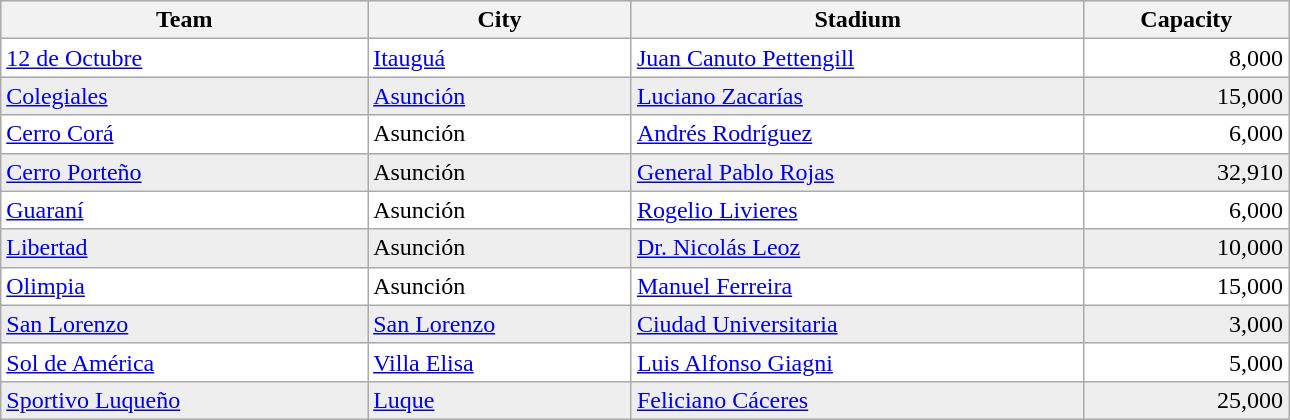<table class="wikitable sortable" width=68%>
<tr style="background:#dddddd;">
<th>Team</th>
<th>City</th>
<th>Stadium</th>
<th>Capacity</th>
</tr>
<tr align=left style="background:#ffffff;">
<td align="left"><a href='#'>12 de Octubre</a></td>
<td><a href='#'>Itauguá</a></td>
<td><a href='#'>Juan Canuto Pettengill</a></td>
<td align="right">8,000</td>
</tr>
<tr align=left style="background:#eeeeee;">
<td align="left"><a href='#'>Colegiales</a></td>
<td><a href='#'>Asunción</a></td>
<td><a href='#'>Luciano Zacarías</a></td>
<td align="right">15,000</td>
</tr>
<tr align=left style="background:#ffffff;">
<td align="left"><a href='#'>Cerro Corá</a></td>
<td>Asunción</td>
<td><a href='#'>Andrés Rodríguez</a></td>
<td align="right">6,000</td>
</tr>
<tr align=left style="background:#eeeeee;">
<td align="left"><a href='#'>Cerro Porteño</a></td>
<td>Asunción</td>
<td><a href='#'>General Pablo Rojas</a></td>
<td align="right">32,910</td>
</tr>
<tr align=left style="background:#ffffff;">
<td align="left"><a href='#'>Guaraní</a></td>
<td>Asunción</td>
<td><a href='#'>Rogelio Livieres</a></td>
<td align="right">6,000</td>
</tr>
<tr align=left style="background:#eeeeee;">
<td align="left"><a href='#'>Libertad</a></td>
<td>Asunción</td>
<td><a href='#'>Dr. Nicolás Leoz</a></td>
<td align="right">10,000</td>
</tr>
<tr align=left style="background:#ffffff;">
<td align="left"><a href='#'>Olimpia</a></td>
<td>Asunción</td>
<td><a href='#'>Manuel Ferreira</a></td>
<td align="right">15,000</td>
</tr>
<tr align=left style="background:#eeeeee;">
<td align="left"><a href='#'>San Lorenzo</a></td>
<td><a href='#'>San Lorenzo</a></td>
<td><a href='#'>Ciudad Universitaria</a></td>
<td align="right">3,000</td>
</tr>
<tr align=left style="background:#ffffff;">
<td align="left"><a href='#'>Sol de América</a></td>
<td><a href='#'>Villa Elisa</a></td>
<td><a href='#'>Luis Alfonso Giagni</a></td>
<td align="right">5,000</td>
</tr>
<tr align=left style="background:#eeeeee;">
<td align="left"><a href='#'>Sportivo Luqueño</a></td>
<td><a href='#'>Luque</a></td>
<td><a href='#'>Feliciano Cáceres</a></td>
<td align="right">25,000</td>
</tr>
</table>
